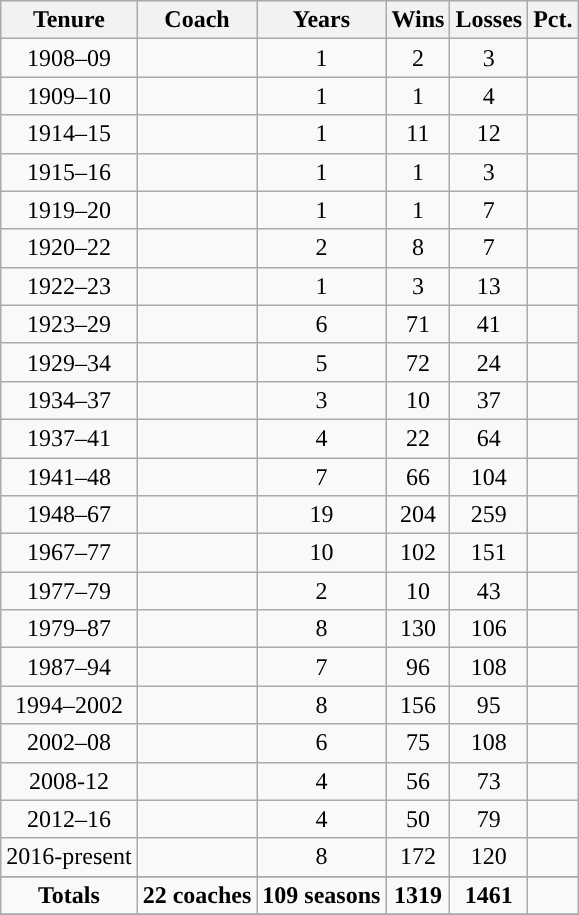<table class="wikitable sortable" style="text-align:center">
<tr>
<th>Tenure</th>
<th>Coach</th>
<th>Years</th>
<th>Wins</th>
<th>Losses</th>
<th>Pct.</th>
</tr>
<tr>
<td>1908–09</td>
<td></td>
<td>1</td>
<td>2</td>
<td>3</td>
<td></td>
</tr>
<tr>
<td>1909–10</td>
<td></td>
<td>1</td>
<td>1</td>
<td>4</td>
<td></td>
</tr>
<tr>
<td>1914–15</td>
<td></td>
<td>1</td>
<td>11</td>
<td>12</td>
<td></td>
</tr>
<tr>
<td>1915–16</td>
<td></td>
<td>1</td>
<td>1</td>
<td>3</td>
<td></td>
</tr>
<tr>
<td>1919–20</td>
<td></td>
<td>1</td>
<td>1</td>
<td>7</td>
<td></td>
</tr>
<tr>
<td>1920–22</td>
<td></td>
<td>2</td>
<td>8</td>
<td>7</td>
<td></td>
</tr>
<tr>
<td>1922–23</td>
<td></td>
<td>1</td>
<td>3</td>
<td>13</td>
<td></td>
</tr>
<tr>
<td>1923–29</td>
<td></td>
<td>6</td>
<td>71</td>
<td>41</td>
<td></td>
</tr>
<tr>
<td>1929–34</td>
<td></td>
<td>5</td>
<td>72</td>
<td>24</td>
<td></td>
</tr>
<tr>
<td>1934–37</td>
<td></td>
<td>3</td>
<td>10</td>
<td>37</td>
<td></td>
</tr>
<tr>
<td>1937–41</td>
<td></td>
<td>4</td>
<td>22</td>
<td>64</td>
<td></td>
</tr>
<tr>
<td>1941–48</td>
<td></td>
<td>7</td>
<td>66</td>
<td>104</td>
<td></td>
</tr>
<tr>
<td>1948–67</td>
<td></td>
<td>19</td>
<td>204</td>
<td>259</td>
<td></td>
</tr>
<tr>
<td>1967–77</td>
<td></td>
<td>10</td>
<td>102</td>
<td>151</td>
<td></td>
</tr>
<tr>
<td>1977–79</td>
<td></td>
<td>2</td>
<td>10</td>
<td>43</td>
<td></td>
</tr>
<tr>
<td>1979–87</td>
<td></td>
<td>8</td>
<td>130</td>
<td>106</td>
<td></td>
</tr>
<tr>
<td>1987–94</td>
<td></td>
<td>7</td>
<td>96</td>
<td>108</td>
<td></td>
</tr>
<tr>
<td>1994–2002</td>
<td></td>
<td>8</td>
<td>156</td>
<td>95</td>
<td></td>
</tr>
<tr>
<td>2002–08</td>
<td></td>
<td>6</td>
<td>75</td>
<td>108</td>
<td></td>
</tr>
<tr>
<td>2008-12</td>
<td></td>
<td>4</td>
<td>56</td>
<td>73</td>
<td></td>
</tr>
<tr>
<td>2012–16</td>
<td></td>
<td>4</td>
<td>50</td>
<td>79</td>
<td></td>
</tr>
<tr>
<td>2016-present</td>
<td></td>
<td>8</td>
<td>172</td>
<td>120</td>
<td></td>
</tr>
<tr>
</tr>
<tr class="sortbottom" style="font-weight:bold; ">
<td>Totals</td>
<td>22 coaches</td>
<td>109 seasons</td>
<td>1319</td>
<td>1461</td>
<td></td>
</tr>
<tr>
</tr>
</table>
